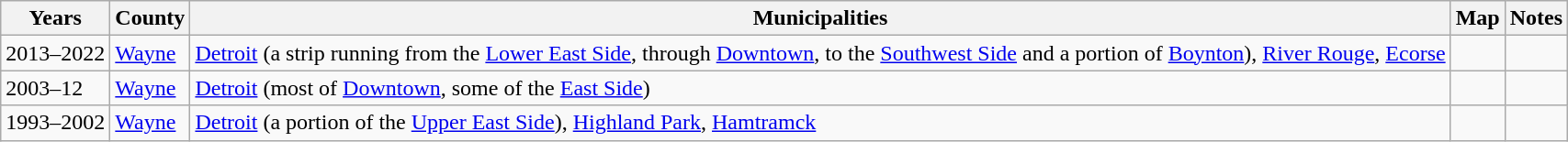<table class=wikitable>
<tr valign=bottom>
<th>Years</th>
<th>County</th>
<th>Municipalities</th>
<th>Map</th>
<th>Notes</th>
</tr>
<tr>
<td>2013–2022</td>
<td><a href='#'>Wayne</a></td>
<td><a href='#'>Detroit</a> (a strip running from the <a href='#'>Lower East Side</a>, through <a href='#'>Downtown</a>, to the <a href='#'>Southwest Side</a> and a portion of <a href='#'>Boynton</a>), <a href='#'>River Rouge</a>, <a href='#'>Ecorse</a></td>
<td></td>
<td></td>
</tr>
<tr>
<td>2003–12</td>
<td><a href='#'>Wayne</a></td>
<td><a href='#'>Detroit</a> (most of <a href='#'>Downtown</a>, some of the <a href='#'>East Side</a>)</td>
<td></td>
<td></td>
</tr>
<tr>
<td>1993–2002</td>
<td><a href='#'>Wayne</a></td>
<td><a href='#'>Detroit</a> (a portion of the <a href='#'>Upper East Side</a>), <a href='#'>Highland Park</a>, <a href='#'>Hamtramck</a></td>
<td></td>
<td></td>
</tr>
</table>
